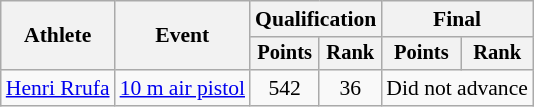<table class="wikitable" style="text-align:center; font-size:90%">
<tr>
<th rowspan=2>Athlete</th>
<th rowspan=2>Event</th>
<th colspan=2>Qualification</th>
<th colspan=2>Final</th>
</tr>
<tr style="font-size:95%">
<th>Points</th>
<th>Rank</th>
<th>Points</th>
<th>Rank</th>
</tr>
<tr>
<td align=left><a href='#'>Henri Rrufa</a></td>
<td align=left><a href='#'>10 m air pistol</a></td>
<td>542</td>
<td>36</td>
<td colspan=2 {{n/a>Did not advance</td>
</tr>
</table>
